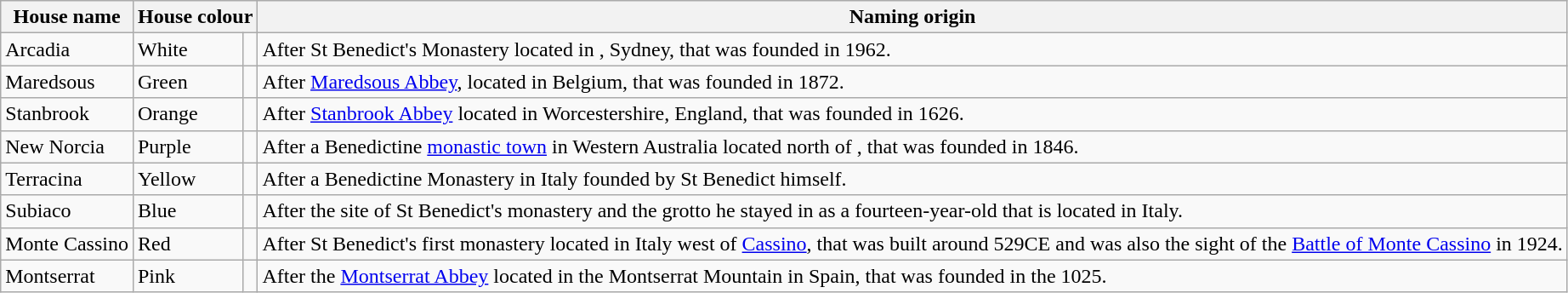<table class="wikitable sortable">
<tr>
<th>House name</th>
<th colspan=2>House colour</th>
<th>Naming origin</th>
</tr>
<tr>
<td>Arcadia</td>
<td>White</td>
<td></td>
<td>After St Benedict's Monastery located in , Sydney, that was founded in 1962.</td>
</tr>
<tr>
<td>Maredsous</td>
<td>Green</td>
<td></td>
<td>After <a href='#'>Maredsous Abbey</a>, located in Belgium, that was founded in 1872.</td>
</tr>
<tr>
<td>Stanbrook</td>
<td>Orange</td>
<td></td>
<td>After <a href='#'>Stanbrook Abbey</a> located in Worcestershire, England, that was founded in 1626.</td>
</tr>
<tr>
<td>New Norcia</td>
<td>Purple</td>
<td></td>
<td>After a Benedictine <a href='#'>monastic town</a> in Western Australia located  north of , that was founded in 1846.</td>
</tr>
<tr>
<td>Terracina</td>
<td>Yellow</td>
<td></td>
<td>After a Benedictine Monastery in Italy founded by St Benedict himself.</td>
</tr>
<tr>
<td>Subiaco</td>
<td>Blue</td>
<td></td>
<td>After the site of St Benedict's monastery and the grotto he stayed in as a fourteen-year-old that is located in Italy.</td>
</tr>
<tr>
<td>Monte Cassino</td>
<td>Red</td>
<td></td>
<td>After St Benedict's first monastery located in Italy west of <a href='#'>Cassino</a>, that was built around 529CE and was also the sight of the <a href='#'>Battle of Monte Cassino</a> in 1924.</td>
</tr>
<tr>
<td>Montserrat</td>
<td>Pink</td>
<td></td>
<td>After the <a href='#'>Montserrat Abbey</a> located in the Montserrat Mountain in Spain, that was founded in the 1025.</td>
</tr>
</table>
